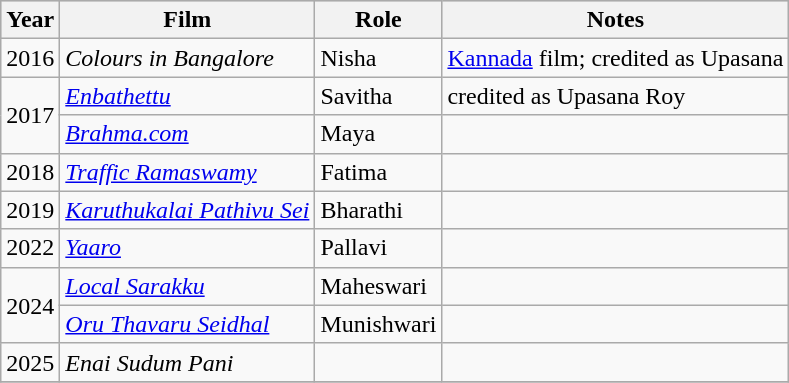<table class="wikitable sortable">
<tr style="background:#ccc; text-align:center;">
<th>Year</th>
<th>Film</th>
<th>Role</th>
<th>Notes</th>
</tr>
<tr>
<td>2016</td>
<td><em>Colours in Bangalore</em></td>
<td>Nisha</td>
<td><a href='#'>Kannada</a> film; credited as Upasana</td>
</tr>
<tr>
<td rowspan="2">2017</td>
<td><em><a href='#'>Enbathettu</a></em></td>
<td>Savitha</td>
<td>credited as Upasana Roy</td>
</tr>
<tr>
<td><em><a href='#'>Brahma.com</a></em></td>
<td>Maya</td>
<td></td>
</tr>
<tr>
<td>2018</td>
<td><em><a href='#'>Traffic Ramaswamy</a></em></td>
<td>Fatima</td>
<td></td>
</tr>
<tr>
<td>2019</td>
<td><em><a href='#'>Karuthukalai Pathivu Sei</a></em></td>
<td>Bharathi</td>
<td></td>
</tr>
<tr>
<td>2022</td>
<td><em><a href='#'>Yaaro</a></em></td>
<td>Pallavi</td>
<td></td>
</tr>
<tr>
<td rowspan="2">2024</td>
<td><em><a href='#'>Local Sarakku</a></em></td>
<td>Maheswari</td>
<td></td>
</tr>
<tr>
<td><em><a href='#'>Oru Thavaru Seidhal</a></em></td>
<td>Munishwari</td>
<td></td>
</tr>
<tr>
<td>2025</td>
<td><em>Enai Sudum Pani</em></td>
<td></td>
<td></td>
</tr>
<tr>
</tr>
</table>
